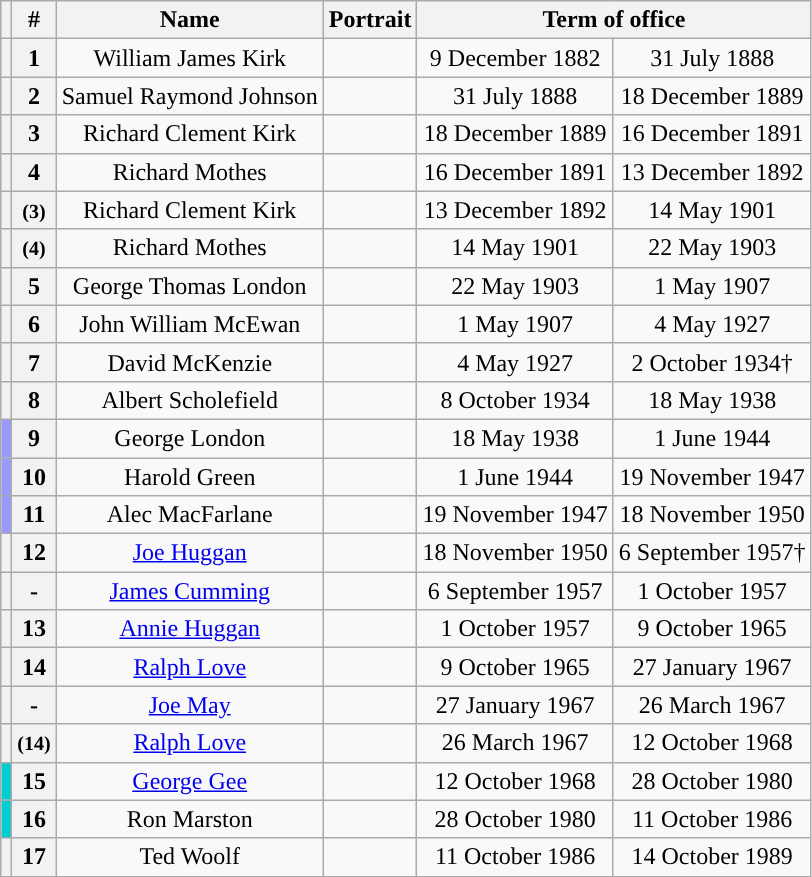<table class="wikitable" style="text-align:center">
<tr>
<th></th>
<th>#</th>
<th>Name</th>
<th>Portrait</th>
<th colspan="2" width="150">Term of office</th>
</tr>
<tr>
<th style="background:"></th>
<th>1</th>
<td>William James Kirk</td>
<td></td>
<td>9 December 1882</td>
<td>31 July 1888</td>
</tr>
<tr>
<th style="background:"></th>
<th>2</th>
<td>Samuel Raymond Johnson</td>
<td></td>
<td>31 July 1888</td>
<td>18 December 1889</td>
</tr>
<tr>
<th style="background:"></th>
<th>3</th>
<td>Richard Clement Kirk</td>
<td></td>
<td>18 December 1889</td>
<td>16 December 1891</td>
</tr>
<tr>
<th style="background:"></th>
<th>4</th>
<td>Richard Mothes</td>
<td></td>
<td>16 December 1891</td>
<td>13 December 1892</td>
</tr>
<tr>
<th style="background:"></th>
<th><small>(3)</small></th>
<td>Richard Clement Kirk</td>
<td></td>
<td>13 December 1892</td>
<td>14 May 1901</td>
</tr>
<tr>
<th style="background:"></th>
<th><small>(4)</small></th>
<td>Richard Mothes</td>
<td></td>
<td>14 May 1901</td>
<td>22 May 1903</td>
</tr>
<tr>
<th style="background:"></th>
<th>5</th>
<td>George Thomas London</td>
<td></td>
<td>22 May 1903</td>
<td>1 May 1907</td>
</tr>
<tr>
<th style="background:"></th>
<th>6</th>
<td>John William McEwan</td>
<td></td>
<td>1 May 1907</td>
<td>4 May 1927</td>
</tr>
<tr>
<th style="background:"></th>
<th>7</th>
<td>David McKenzie</td>
<td></td>
<td>4 May 1927</td>
<td>2 October 1934†</td>
</tr>
<tr>
<th style="background:"></th>
<th>8</th>
<td>Albert Scholefield</td>
<td></td>
<td>8 October 1934</td>
<td>18 May 1938</td>
</tr>
<tr>
<th style="text-align:center; background-color:#9999FF;"></th>
<th>9</th>
<td>George London</td>
<td></td>
<td>18 May 1938</td>
<td>1 June 1944</td>
</tr>
<tr>
<th style="text-align:center; background-color:#9999FF;"></th>
<th>10</th>
<td>Harold Green</td>
<td></td>
<td>1 June 1944</td>
<td>19 November 1947</td>
</tr>
<tr>
<th style="text-align:center; background-color:#9999FF;"></th>
<th>11</th>
<td>Alec MacFarlane</td>
<td></td>
<td>19 November 1947</td>
<td>18 November 1950</td>
</tr>
<tr>
<th style="background:"></th>
<th>12</th>
<td><a href='#'>Joe Huggan</a></td>
<td></td>
<td>18 November 1950</td>
<td>6 September 1957†</td>
</tr>
<tr>
<th style="background:"></th>
<th>-</th>
<td><a href='#'>James Cumming</a><br></td>
<td></td>
<td>6 September 1957</td>
<td>1 October 1957</td>
</tr>
<tr>
<th style="background:"></th>
<th>13</th>
<td><a href='#'>Annie Huggan</a></td>
<td></td>
<td>1 October 1957</td>
<td>9 October 1965</td>
</tr>
<tr>
<th style="background:"></th>
<th>14</th>
<td><a href='#'>Ralph Love</a></td>
<td></td>
<td>9 October 1965</td>
<td>27 January 1967</td>
</tr>
<tr>
<th style="background:"></th>
<th>-</th>
<td><a href='#'>Joe May</a><br></td>
<td></td>
<td>27 January 1967</td>
<td>26 March 1967</td>
</tr>
<tr>
<th style="background:"></th>
<th><small>(14)</small></th>
<td><a href='#'>Ralph Love</a></td>
<td></td>
<td>26 March 1967</td>
<td>12 October 1968</td>
</tr>
<tr>
<th style="text-align:center; background-color:#00CED1;"></th>
<th>15</th>
<td><a href='#'>George Gee</a></td>
<td></td>
<td>12 October 1968</td>
<td>28 October 1980</td>
</tr>
<tr>
<th style="text-align:center; background-color:#00CED1;"></th>
<th>16</th>
<td>Ron Marston</td>
<td></td>
<td>28 October 1980</td>
<td>11 October 1986</td>
</tr>
<tr>
<th style="background:"></th>
<th>17</th>
<td>Ted Woolf</td>
<td></td>
<td>11 October 1986</td>
<td>14 October 1989</td>
</tr>
</table>
